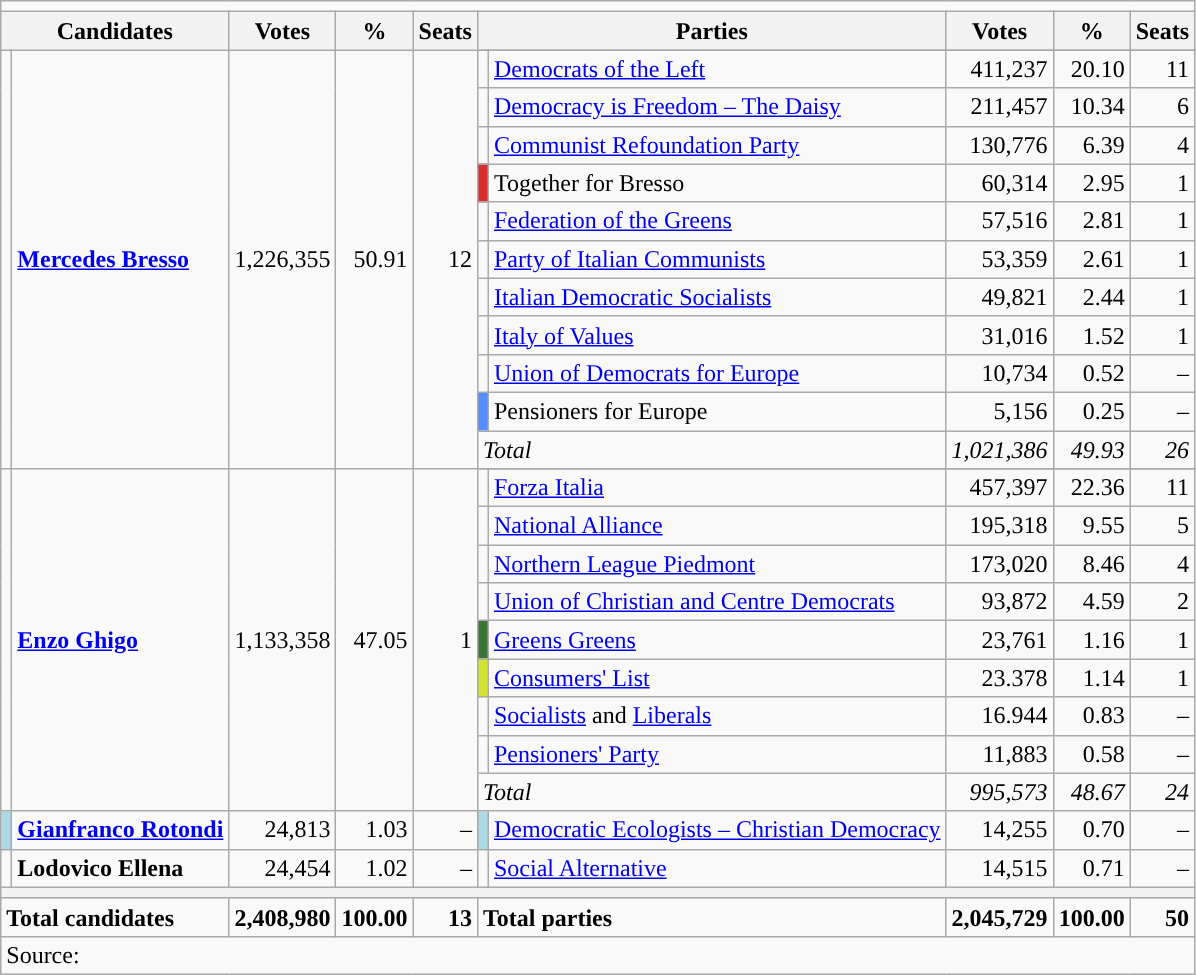<table class="wikitable">
<tr>
<td colspan=10></td>
</tr>
<tr>
<th colspan=2>Candidates</th>
<th>Votes</th>
<th>%</th>
<th>Seats</th>
<th colspan=2>Parties</th>
<th>Votes</th>
<th>%</th>
<th>Seats</th>
</tr>
<tr>
<td rowspan=12></td>
<td rowspan=12><strong><a href='#'>Mercedes Bresso</a></strong></td>
<td rowspan=12 align=right>1,226,355</td>
<td rowspan=12 align=right>50.91</td>
<td rowspan=12 align=right>12</td>
</tr>
<tr>
<td></td>
<td><a href='#'>Democrats of the Left</a></td>
<td align=right>411,237</td>
<td align=right>20.10</td>
<td align=right>11</td>
</tr>
<tr>
<td></td>
<td><a href='#'>Democracy is Freedom – The Daisy</a></td>
<td align=right>211,457</td>
<td align=right>10.34</td>
<td align=right>6</td>
</tr>
<tr>
<td></td>
<td><a href='#'>Communist Refoundation Party</a></td>
<td align=right>130,776</td>
<td align=right>6.39</td>
<td align=right>4</td>
</tr>
<tr>
<td bgcolor="#DA2E2E"></td>
<td>Together for Bresso</td>
<td align=right>60,314</td>
<td align=right>2.95</td>
<td align=right>1</td>
</tr>
<tr>
<td></td>
<td><a href='#'>Federation of the Greens</a></td>
<td align=right>57,516</td>
<td align=right>2.81</td>
<td align=right>1</td>
</tr>
<tr>
<td></td>
<td><a href='#'>Party of Italian Communists</a></td>
<td align=right>53,359</td>
<td align=right>2.61</td>
<td align=right>1</td>
</tr>
<tr>
<td></td>
<td><a href='#'>Italian Democratic Socialists</a></td>
<td align=right>49,821</td>
<td align=right>2.44</td>
<td align=right>1</td>
</tr>
<tr>
<td></td>
<td><a href='#'>Italy of Values</a></td>
<td align=right>31,016</td>
<td align=right>1.52</td>
<td align=right>1</td>
</tr>
<tr>
<td></td>
<td><a href='#'>Union of Democrats for Europe</a></td>
<td align=right>10,734</td>
<td align=right>0.52</td>
<td align=right>–</td>
</tr>
<tr>
<td bgcolor="#538DFF"></td>
<td>Pensioners for Europe</td>
<td align=right>5,156</td>
<td align=right>0.25</td>
<td align=right>–</td>
</tr>
<tr>
<td colspan=2><em>Total</em></td>
<td align=right><em>1,021,386</em></td>
<td align=right><em>49.93</em></td>
<td align=right><em>26</em></td>
</tr>
<tr>
<td rowspan=10></td>
<td rowspan=10><strong><a href='#'>Enzo Ghigo</a></strong></td>
<td rowspan=10 align=right>1,133,358</td>
<td rowspan=10 align=right>47.05</td>
<td rowspan=10 align=right>1</td>
</tr>
<tr>
<td></td>
<td><a href='#'>Forza Italia</a></td>
<td align=right>457,397</td>
<td align=right>22.36</td>
<td align=right>11</td>
</tr>
<tr>
<td></td>
<td><a href='#'>National Alliance</a></td>
<td align=right>195,318</td>
<td align=right>9.55</td>
<td align=right>5</td>
</tr>
<tr>
<td></td>
<td><a href='#'>Northern League Piedmont</a></td>
<td align=right>173,020</td>
<td align=right>8.46</td>
<td align=right>4</td>
</tr>
<tr>
<td></td>
<td><a href='#'>Union of Christian and Centre Democrats</a></td>
<td align=right>93,872</td>
<td align=right>4.59</td>
<td align=right>2</td>
</tr>
<tr>
<td bgcolor="#3A7535"></td>
<td><a href='#'>Greens Greens</a></td>
<td align=right>23,761</td>
<td align=right>1.16</td>
<td align=right>1</td>
</tr>
<tr>
<td bgcolor="#D1E231"></td>
<td><a href='#'>Consumers' List</a></td>
<td align=right>23.378</td>
<td align=right>1.14</td>
<td align=right>1</td>
</tr>
<tr>
<td></td>
<td><a href='#'>Socialists</a> and <a href='#'>Liberals</a></td>
<td align=right>16.944</td>
<td align=right>0.83</td>
<td align=right>–</td>
</tr>
<tr>
<td></td>
<td><a href='#'>Pensioners' Party</a></td>
<td align=right>11,883</td>
<td align=right>0.58</td>
<td align=right>–</td>
</tr>
<tr>
<td colspan=2><em>Total</em></td>
<td align=right><em>995,573</em></td>
<td align=right><em>48.67</em></td>
<td align=right><em>24</em></td>
</tr>
<tr>
<td bgcolor="lightblue"></td>
<td><strong><a href='#'>Gianfranco Rotondi</a></strong></td>
<td align=right>24,813</td>
<td align=right>1.03</td>
<td align=right>–</td>
<td bgcolor="lightblue"></td>
<td><a href='#'>Democratic Ecologists – Christian Democracy</a></td>
<td align=right>14,255</td>
<td align=right>0.70</td>
<td align=right>–</td>
</tr>
<tr>
<td></td>
<td><strong>Lodovico Ellena</strong></td>
<td align=right>24,454</td>
<td align=right>1.02</td>
<td align=right>–</td>
<td></td>
<td><a href='#'>Social Alternative</a></td>
<td align=right>14,515</td>
<td align=right>0.71</td>
<td align=right>–</td>
</tr>
<tr>
<th colspan=10></th>
</tr>
<tr>
<td colspan=2><strong>Total candidates</strong></td>
<td align=right><strong>2,408,980</strong></td>
<td align=right><strong>100.00</strong></td>
<td align=right><strong>13</strong></td>
<td colspan=2><strong>Total parties</strong></td>
<td align=right><strong>2,045,729</strong></td>
<td align=right><strong>100.00</strong></td>
<td align=right><strong>50</strong></td>
</tr>
<tr>
<td colspan=10>Source: </td>
</tr>
</table>
